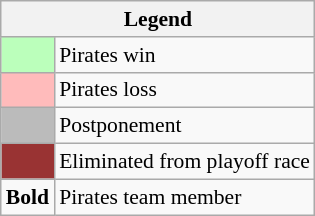<table class="wikitable" style="font-size:90%">
<tr>
<th colspan="2">Legend</th>
</tr>
<tr>
<td bgcolor="#bbffbb"> </td>
<td>Pirates win</td>
</tr>
<tr>
<td bgcolor="#ffbbbb"> </td>
<td>Pirates loss</td>
</tr>
<tr>
<td bgcolor="#bbbbbb"> </td>
<td>Postponement</td>
</tr>
<tr>
<td bgcolor="#993333"> </td>
<td>Eliminated from playoff race</td>
</tr>
<tr>
<td><strong>Bold</strong></td>
<td>Pirates team member</td>
</tr>
</table>
